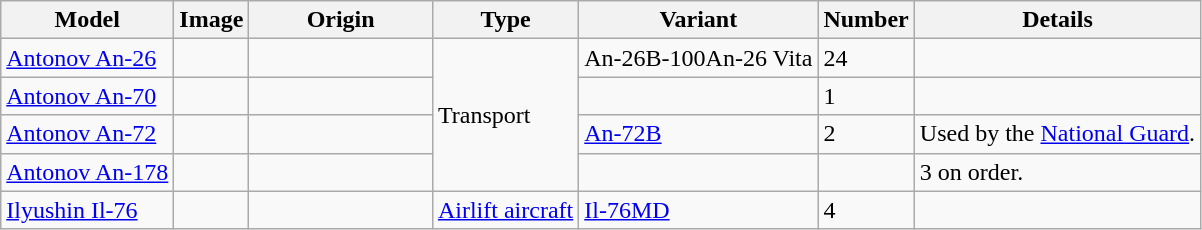<table class="wikitable sortable">
<tr>
<th>Model</th>
<th>Image</th>
<th style="width:115px;">Origin</th>
<th>Type</th>
<th>Variant</th>
<th>Number</th>
<th>Details</th>
</tr>
<tr>
<td><a href='#'>Antonov An-26</a></td>
<td></td>
<td><br></td>
<td rowspan="4">Transport</td>
<td>An-26B-100An-26 Vita</td>
<td>24</td>
<td></td>
</tr>
<tr>
<td><a href='#'>Antonov An-70</a></td>
<td></td>
<td></td>
<td></td>
<td>1</td>
<td></td>
</tr>
<tr>
<td><a href='#'>Antonov An-72</a></td>
<td></td>
<td><br></td>
<td><a href='#'>An-72B</a></td>
<td>2</td>
<td>Used by the <a href='#'>National Guard</a>.</td>
</tr>
<tr>
<td><a href='#'>Antonov An-178</a></td>
<td></td>
<td></td>
<td></td>
<td></td>
<td>3 on order.</td>
</tr>
<tr>
<td><a href='#'>Ilyushin Il-76</a></td>
<td></td>
<td></td>
<td><a href='#'>Airlift aircraft</a></td>
<td><a href='#'>Il-76MD</a></td>
<td>4</td>
<td></td>
</tr>
</table>
